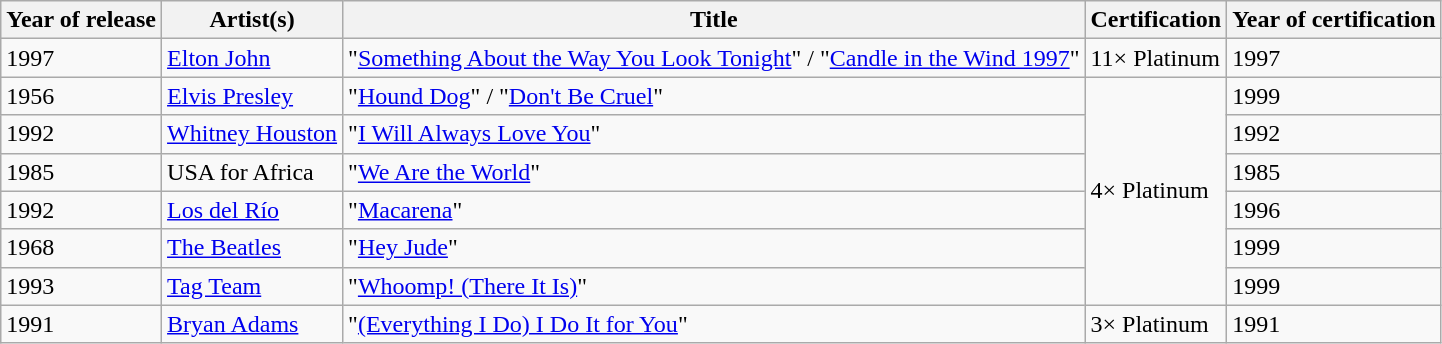<table class="wikitable sortable">
<tr>
<th scope="col">Year of release</th>
<th scope="col">Artist(s)</th>
<th scope="col">Title</th>
<th scope="col">Certification</th>
<th scope="col">Year of certification</th>
</tr>
<tr>
<td>1997</td>
<td><a href='#'>Elton John</a></td>
<td>"<a href='#'>Something About the Way You Look Tonight</a>" / "<a href='#'>Candle in the Wind 1997</a>"</td>
<td>11× Platinum</td>
<td>1997</td>
</tr>
<tr>
<td>1956</td>
<td><a href='#'>Elvis Presley</a></td>
<td>"<a href='#'>Hound Dog</a>" / "<a href='#'>Don't Be Cruel</a>"</td>
<td rowspan="6">4× Platinum</td>
<td>1999</td>
</tr>
<tr>
<td>1992</td>
<td><a href='#'>Whitney Houston</a></td>
<td>"<a href='#'>I Will Always Love You</a>"</td>
<td>1992</td>
</tr>
<tr>
<td>1985</td>
<td>USA for Africa</td>
<td>"<a href='#'>We Are the World</a>"</td>
<td>1985</td>
</tr>
<tr>
<td>1992</td>
<td><a href='#'>Los del Río</a></td>
<td>"<a href='#'>Macarena</a>"</td>
<td>1996</td>
</tr>
<tr>
<td>1968</td>
<td><a href='#'>The Beatles</a></td>
<td>"<a href='#'>Hey Jude</a>"</td>
<td>1999</td>
</tr>
<tr>
<td>1993</td>
<td><a href='#'>Tag Team</a></td>
<td>"<a href='#'>Whoomp! (There It Is)</a>"</td>
<td>1999</td>
</tr>
<tr>
<td>1991</td>
<td><a href='#'>Bryan Adams</a></td>
<td>"<a href='#'>(Everything I Do) I Do It for You</a>"</td>
<td>3× Platinum</td>
<td>1991</td>
</tr>
</table>
